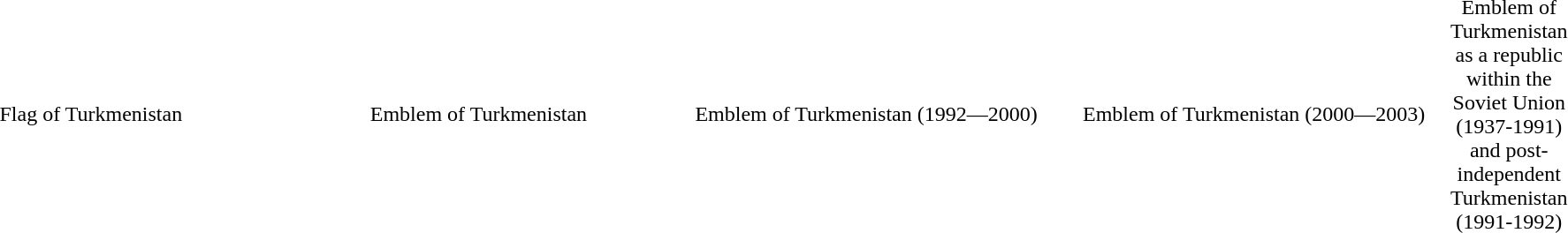<table class="graytable" style="text-align:center">
<tr>
<td width="25%"></td>
<td width="25%"></td>
<td width="25%"></td>
<td width="25%"></td>
<td width="25%"></td>
</tr>
<tr>
<td>Flag of Turkmenistan</td>
<td>Emblem of Turkmenistan</td>
<td>Emblem of Turkmenistan (1992—2000)</td>
<td>Emblem of Turkmenistan (2000—2003)</td>
<td>Emblem of Turkmenistan as a republic within the Soviet Union (1937-1991) and post-independent Turkmenistan (1991-1992)</td>
</tr>
</table>
